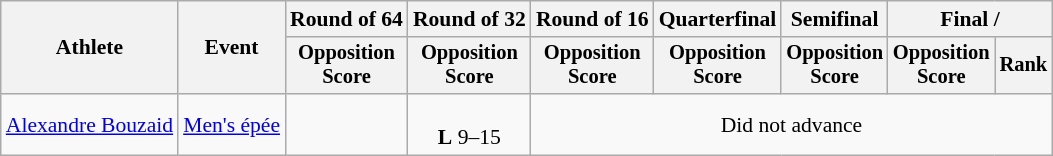<table class="wikitable" style="font-size:90%">
<tr>
<th rowspan=2>Athlete</th>
<th rowspan=2>Event</th>
<th>Round of 64</th>
<th>Round of 32</th>
<th>Round of 16</th>
<th>Quarterfinal</th>
<th>Semifinal</th>
<th colspan=2>Final / </th>
</tr>
<tr style="font-size:95%">
<th>Opposition<br>Score</th>
<th>Opposition<br>Score</th>
<th>Opposition<br>Score</th>
<th>Opposition<br>Score</th>
<th>Opposition<br>Score</th>
<th>Opposition<br>Score</th>
<th>Rank</th>
</tr>
<tr align=center>
<td align=left><a href='#'>Alexandre Bouzaid</a></td>
<td align=left><a href='#'>Men's épée</a></td>
<td></td>
<td><br><strong>L</strong> 9–15</td>
<td colspan=5>Did not advance</td>
</tr>
</table>
